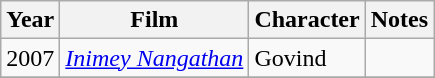<table class="wikitable sortable" |+>
<tr>
<th scope="col">Year</th>
<th scope="col">Film</th>
<th scope="col">Character</th>
<th scope="col">Notes</th>
</tr>
<tr>
<td>2007</td>
<td><em><a href='#'>Inimey Nangathan</a></em></td>
<td>Govind</td>
<td></td>
</tr>
<tr>
</tr>
</table>
